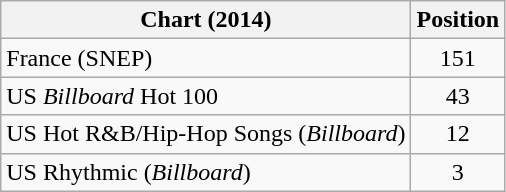<table class="wikitable sortable">
<tr>
<th>Chart (2014)</th>
<th>Position</th>
</tr>
<tr>
<td>France (SNEP)</td>
<td style="text-align:center;">151</td>
</tr>
<tr>
<td>US <em>Billboard</em> Hot 100</td>
<td style="text-align:center;">43</td>
</tr>
<tr>
<td>US Hot R&B/Hip-Hop Songs (<em>Billboard</em>)</td>
<td style="text-align:center;">12</td>
</tr>
<tr>
<td>US Rhythmic (<em>Billboard</em>)</td>
<td style="text-align:center;">3</td>
</tr>
</table>
